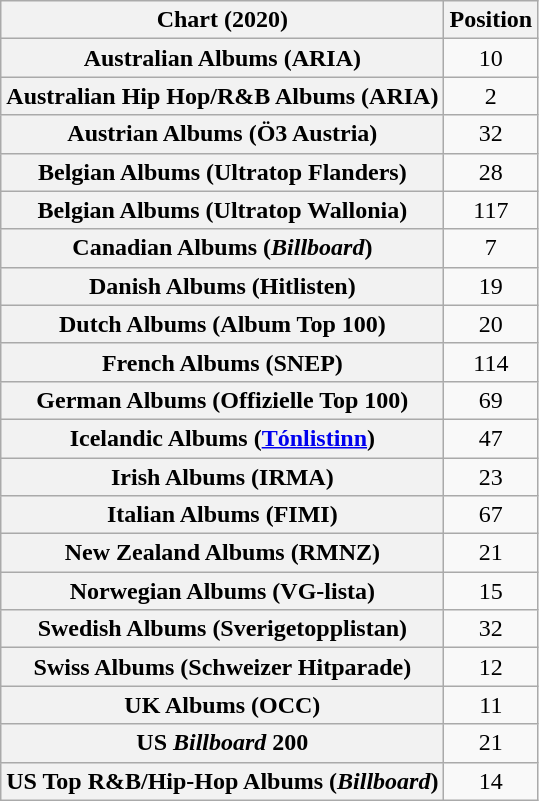<table class="wikitable sortable plainrowheaders" style="text-align:center">
<tr>
<th scope="col">Chart (2020)</th>
<th scope="col">Position</th>
</tr>
<tr>
<th scope="row">Australian Albums (ARIA)</th>
<td>10</td>
</tr>
<tr>
<th scope="row">Australian Hip Hop/R&B Albums (ARIA)</th>
<td>2</td>
</tr>
<tr>
<th scope="row">Austrian Albums (Ö3 Austria)</th>
<td>32</td>
</tr>
<tr>
<th scope="row">Belgian Albums (Ultratop Flanders)</th>
<td>28</td>
</tr>
<tr>
<th scope="row">Belgian Albums (Ultratop Wallonia)</th>
<td>117</td>
</tr>
<tr>
<th scope="row">Canadian Albums (<em>Billboard</em>)</th>
<td>7</td>
</tr>
<tr>
<th scope="row">Danish Albums (Hitlisten)</th>
<td>19</td>
</tr>
<tr>
<th scope="row">Dutch Albums (Album Top 100)</th>
<td>20</td>
</tr>
<tr>
<th scope="row">French Albums (SNEP)</th>
<td>114</td>
</tr>
<tr>
<th scope="row">German Albums (Offizielle Top 100)</th>
<td>69</td>
</tr>
<tr>
<th scope="row">Icelandic Albums (<a href='#'>Tónlistinn</a>)</th>
<td>47</td>
</tr>
<tr>
<th scope="row">Irish Albums (IRMA)</th>
<td>23</td>
</tr>
<tr>
<th scope="row">Italian Albums (FIMI)</th>
<td>67</td>
</tr>
<tr>
<th scope="row">New Zealand Albums (RMNZ)</th>
<td>21</td>
</tr>
<tr>
<th scope="row">Norwegian Albums (VG-lista)</th>
<td>15</td>
</tr>
<tr>
<th scope="row">Swedish Albums (Sverigetopplistan)</th>
<td>32</td>
</tr>
<tr>
<th scope="row">Swiss Albums (Schweizer Hitparade)</th>
<td>12</td>
</tr>
<tr>
<th scope="row">UK Albums (OCC)</th>
<td>11</td>
</tr>
<tr>
<th scope="row">US <em>Billboard</em> 200</th>
<td>21</td>
</tr>
<tr>
<th scope="row">US Top R&B/Hip-Hop Albums (<em>Billboard</em>)</th>
<td>14</td>
</tr>
</table>
